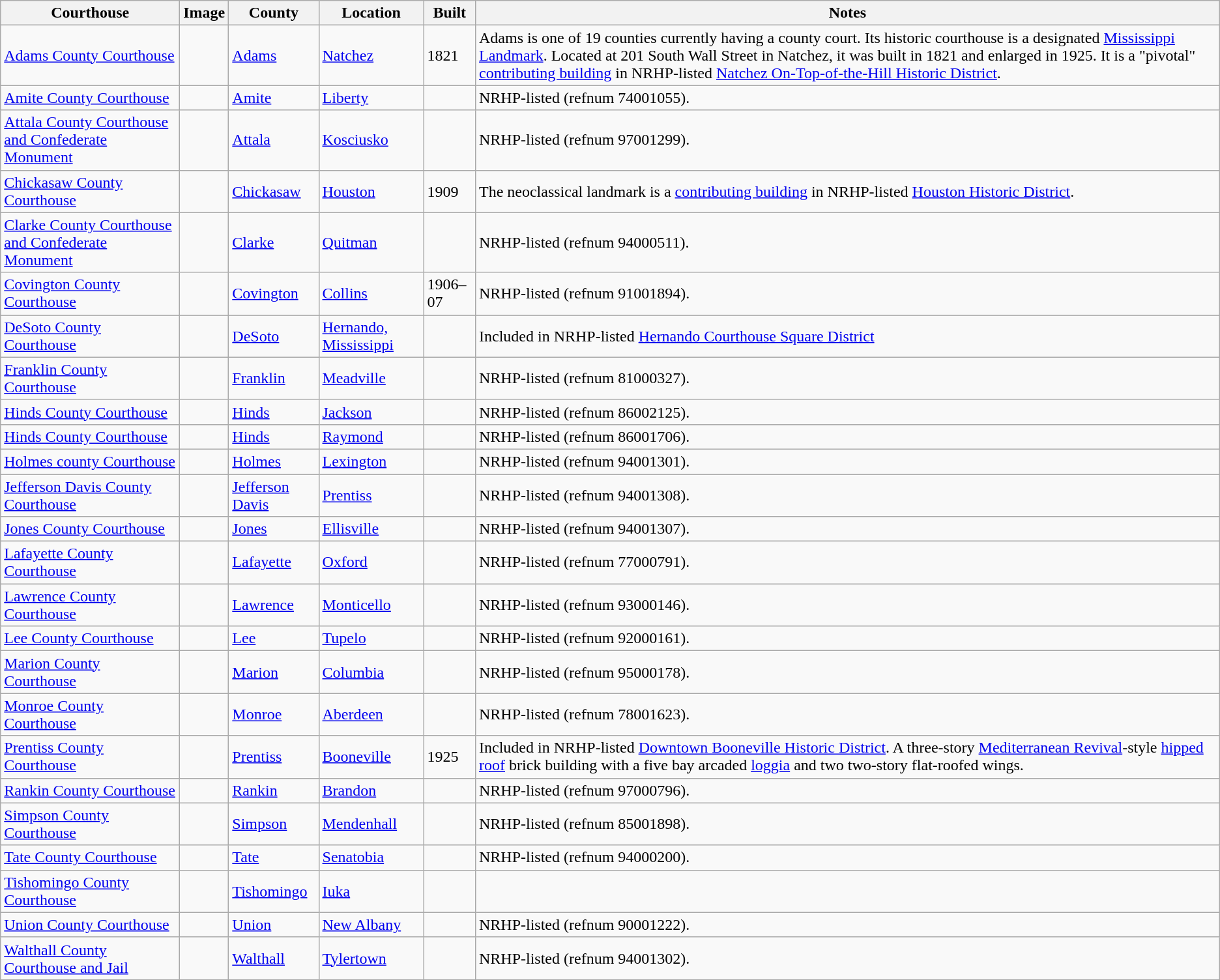<table class="wikitable sortable sticky-header sort-under">
<tr>
<th>Courthouse</th>
<th>Image</th>
<th>County</th>
<th>Location</th>
<th>Built</th>
<th>Notes</th>
</tr>
<tr>
<td><a href='#'>Adams County Courthouse</a></td>
<td></td>
<td><a href='#'>Adams</a></td>
<td><a href='#'>Natchez</a></td>
<td>1821</td>
<td>Adams is one of 19 counties currently having a county court. Its historic courthouse is a designated <a href='#'>Mississippi Landmark</a>. Located at 201 South Wall Street in Natchez, it was built in 1821 and enlarged in 1925. It is a "pivotal" <a href='#'>contributing building</a> in NRHP-listed <a href='#'>Natchez On-Top-of-the-Hill Historic District</a>.</td>
</tr>
<tr>
<td><a href='#'>Amite County Courthouse</a></td>
<td></td>
<td><a href='#'>Amite</a></td>
<td><a href='#'>Liberty</a><br><small></small></td>
<td></td>
<td>NRHP-listed (refnum 74001055).</td>
</tr>
<tr>
<td><a href='#'>Attala County Courthouse and Confederate Monument</a></td>
<td></td>
<td><a href='#'>Attala</a></td>
<td><a href='#'>Kosciusko</a><br><small></small></td>
<td></td>
<td>NRHP-listed (refnum 97001299).</td>
</tr>
<tr>
<td><a href='#'>Chickasaw County Courthouse</a></td>
<td></td>
<td><a href='#'>Chickasaw</a></td>
<td><a href='#'>Houston</a><br><small></small></td>
<td>1909</td>
<td>The neoclassical landmark is a <a href='#'>contributing building</a> in NRHP-listed <a href='#'>Houston Historic District</a>.</td>
</tr>
<tr>
<td><a href='#'>Clarke County Courthouse and Confederate Monument</a></td>
<td></td>
<td><a href='#'>Clarke</a></td>
<td><a href='#'>Quitman</a><br><small></small></td>
<td></td>
<td>NRHP-listed (refnum 94000511).</td>
</tr>
<tr>
<td><a href='#'>Covington County Courthouse</a></td>
<td></td>
<td><a href='#'>Covington</a></td>
<td><a href='#'>Collins</a><br><small></small></td>
<td>1906–07</td>
<td>NRHP-listed (refnum 91001894).</td>
</tr>
<tr>
</tr>
<tr>
<td><a href='#'>DeSoto County Courthouse</a></td>
<td></td>
<td><a href='#'>DeSoto</a></td>
<td><a href='#'>Hernando, Mississippi</a></td>
<td></td>
<td>Included in NRHP-listed <a href='#'>Hernando Courthouse Square District</a></td>
</tr>
<tr>
<td><a href='#'>Franklin County Courthouse</a></td>
<td></td>
<td><a href='#'>Franklin</a></td>
<td><a href='#'>Meadville</a></td>
<td></td>
<td>NRHP-listed (refnum 81000327).</td>
</tr>
<tr>
<td><a href='#'>Hinds County Courthouse</a></td>
<td></td>
<td><a href='#'>Hinds</a></td>
<td><a href='#'>Jackson</a></td>
<td></td>
<td>NRHP-listed (refnum 86002125).</td>
</tr>
<tr>
<td><a href='#'>Hinds County Courthouse</a></td>
<td></td>
<td><a href='#'>Hinds</a></td>
<td><a href='#'>Raymond</a></td>
<td></td>
<td>NRHP-listed (refnum 86001706).</td>
</tr>
<tr>
<td><a href='#'>Holmes county Courthouse</a></td>
<td></td>
<td><a href='#'>Holmes</a></td>
<td><a href='#'>Lexington</a></td>
<td></td>
<td>NRHP-listed (refnum 94001301).</td>
</tr>
<tr>
<td><a href='#'>Jefferson Davis County Courthouse</a></td>
<td></td>
<td><a href='#'>Jefferson Davis</a></td>
<td><a href='#'>Prentiss</a></td>
<td></td>
<td>NRHP-listed (refnum 94001308).</td>
</tr>
<tr>
<td><a href='#'>Jones County Courthouse</a></td>
<td></td>
<td><a href='#'>Jones</a></td>
<td><a href='#'>Ellisville</a></td>
<td></td>
<td>NRHP-listed (refnum 94001307).</td>
</tr>
<tr>
<td><a href='#'>Lafayette County Courthouse</a></td>
<td></td>
<td><a href='#'>Lafayette</a></td>
<td><a href='#'>Oxford</a></td>
<td></td>
<td>NRHP-listed (refnum 77000791).</td>
</tr>
<tr>
<td><a href='#'>Lawrence County Courthouse</a></td>
<td></td>
<td><a href='#'>Lawrence</a></td>
<td><a href='#'>Monticello</a></td>
<td></td>
<td>NRHP-listed (refnum 93000146).</td>
</tr>
<tr>
<td><a href='#'>Lee County Courthouse</a></td>
<td></td>
<td><a href='#'>Lee</a></td>
<td><a href='#'>Tupelo</a></td>
<td></td>
<td>NRHP-listed (refnum 92000161).</td>
</tr>
<tr>
<td><a href='#'>Marion County Courthouse</a></td>
<td></td>
<td><a href='#'>Marion</a></td>
<td><a href='#'>Columbia</a></td>
<td></td>
<td>NRHP-listed (refnum 95000178).</td>
</tr>
<tr>
<td><a href='#'>Monroe County Courthouse</a></td>
<td></td>
<td><a href='#'>Monroe</a></td>
<td><a href='#'>Aberdeen</a></td>
<td></td>
<td>NRHP-listed (refnum 78001623).</td>
</tr>
<tr>
<td><a href='#'>Prentiss County Courthouse</a></td>
<td></td>
<td><a href='#'>Prentiss</a></td>
<td><a href='#'>Booneville</a></td>
<td>1925</td>
<td>Included in NRHP-listed <a href='#'>Downtown Booneville Historic District</a>. A three-story <a href='#'>Mediterranean Revival</a>-style <a href='#'>hipped roof</a> brick building with a five bay arcaded <a href='#'>loggia</a> and two two-story flat-roofed wings.</td>
</tr>
<tr>
<td><a href='#'>Rankin County Courthouse</a></td>
<td></td>
<td><a href='#'>Rankin</a></td>
<td><a href='#'>Brandon</a></td>
<td></td>
<td>NRHP-listed (refnum 97000796).</td>
</tr>
<tr>
<td><a href='#'>Simpson County Courthouse</a></td>
<td></td>
<td><a href='#'>Simpson</a></td>
<td><a href='#'>Mendenhall</a></td>
<td></td>
<td>NRHP-listed (refnum 85001898).</td>
</tr>
<tr>
<td><a href='#'>Tate County Courthouse</a></td>
<td></td>
<td><a href='#'>Tate</a></td>
<td><a href='#'>Senatobia</a></td>
<td></td>
<td>NRHP-listed (refnum 94000200).</td>
</tr>
<tr>
<td><a href='#'>Tishomingo County Courthouse</a></td>
<td></td>
<td><a href='#'>Tishomingo</a></td>
<td><a href='#'>Iuka</a></td>
<td></td>
<td></td>
</tr>
<tr>
<td><a href='#'>Union County Courthouse</a></td>
<td></td>
<td><a href='#'>Union</a></td>
<td><a href='#'>New Albany</a></td>
<td></td>
<td>NRHP-listed (refnum 90001222).</td>
</tr>
<tr>
<td><a href='#'>Walthall County Courthouse and Jail</a></td>
<td></td>
<td><a href='#'>Walthall</a></td>
<td><a href='#'>Tylertown</a></td>
<td></td>
<td>NRHP-listed (refnum 94001302).</td>
</tr>
</table>
